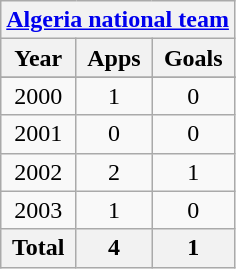<table class="wikitable" style="text-align:center">
<tr>
<th colspan=3><a href='#'>Algeria national team</a></th>
</tr>
<tr>
<th>Year</th>
<th>Apps</th>
<th>Goals</th>
</tr>
<tr>
</tr>
<tr>
<td>2000</td>
<td>1</td>
<td>0</td>
</tr>
<tr>
<td>2001</td>
<td>0</td>
<td>0</td>
</tr>
<tr>
<td>2002</td>
<td>2</td>
<td>1</td>
</tr>
<tr>
<td>2003</td>
<td>1</td>
<td>0</td>
</tr>
<tr>
<th>Total</th>
<th>4</th>
<th>1</th>
</tr>
</table>
